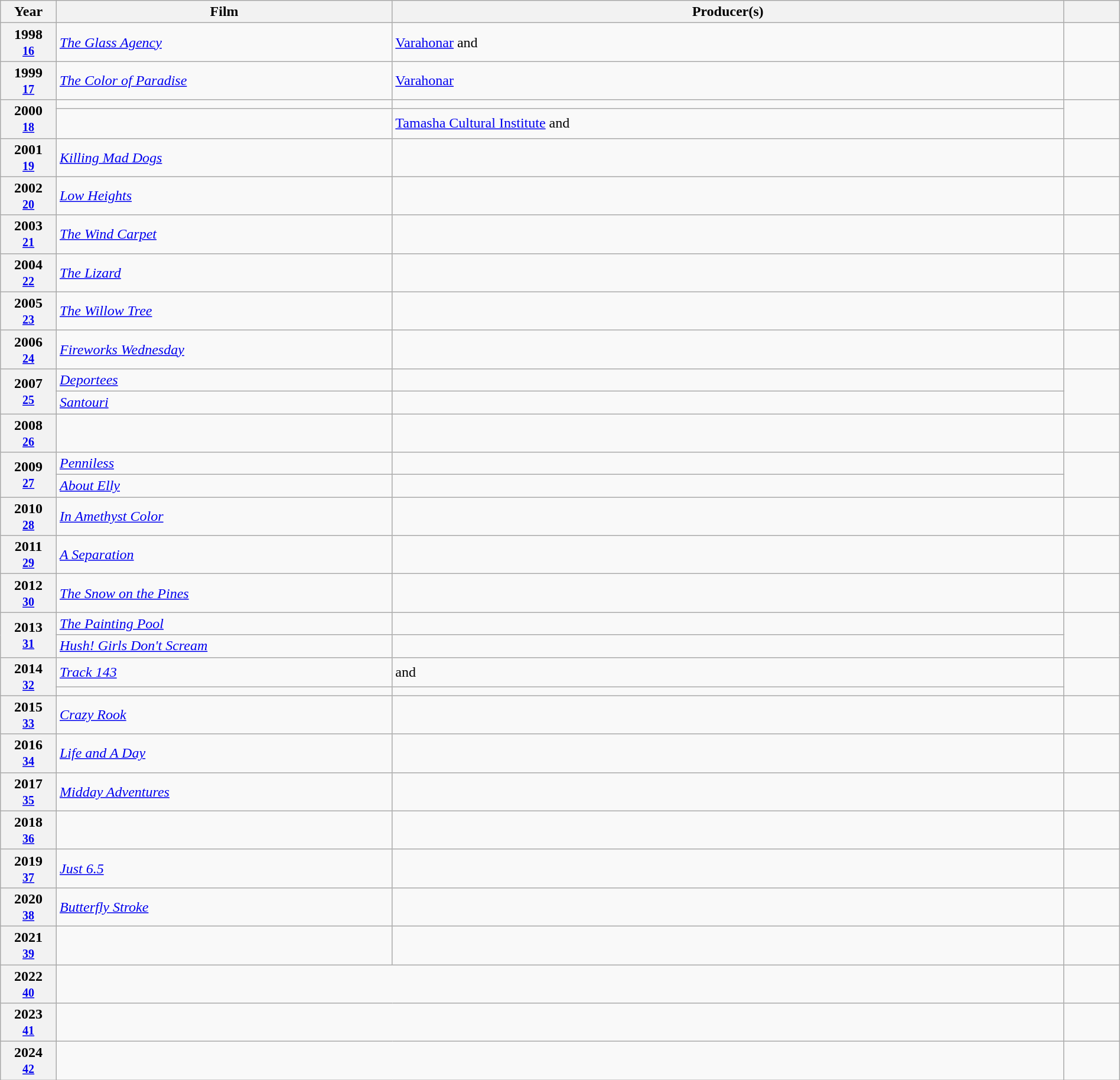<table class="wikitable sortable plainrowheaders" style="width:100%;">
<tr>
<th scope="col" style="width:5%;">Year</th>
<th scope="col" style="width:30%;">Film</th>
<th scope="col" style="width:60%;">Producer(s)</th>
<th scope="col" style="width:5%;" class="unsortable"></th>
</tr>
<tr>
<th scope="row" rowspan=1 style="text-align:center"><strong>1998</strong><br><small><a href='#'>16</a></small></th>
<td><em><a href='#'>The Glass Agency</a></em></td>
<td><a href='#'>Varahonar</a> and </td>
<td rowspan=1 align=center></td>
</tr>
<tr>
<th scope="row" rowspan=1 style="text-align:center"><strong>1999</strong><br><small><a href='#'>17</a></small></th>
<td><em><a href='#'>The Color of Paradise</a></em></td>
<td><a href='#'>Varahonar</a></td>
<td rowspan=1 align=center></td>
</tr>
<tr>
<th scope="row" rowspan=2 style="text-align:center"><strong>2000</strong><br><small><a href='#'>18</a></small></th>
<td><em></em></td>
<td></td>
<td rowspan=2 align=center></td>
</tr>
<tr>
<td><em></em></td>
<td><a href='#'>Tamasha Cultural Institute</a> and </td>
</tr>
<tr>
<th scope="row" rowspan=1 style="text-align:center"><strong>2001</strong><br><small><a href='#'>19</a></small></th>
<td><em><a href='#'>Killing Mad Dogs</a></em></td>
<td></td>
<td rowspan=1 align=center></td>
</tr>
<tr>
<th scope="row" rowspan=1 style="text-align:center"><strong>2002</strong><br><small><a href='#'>20</a></small></th>
<td><em><a href='#'>Low Heights</a></em></td>
<td></td>
<td rowspan=1 align=center></td>
</tr>
<tr>
<th scope="row" rowspan=1 style="text-align:center"><strong>2003</strong><br><small><a href='#'>21</a></small></th>
<td><em><a href='#'>The Wind Carpet</a></em></td>
<td></td>
<td rowspan=1 align=center></td>
</tr>
<tr>
<th scope="row" rowspan=1 style="text-align:center"><strong>2004</strong><br><small><a href='#'>22</a></small></th>
<td><em><a href='#'>The Lizard</a></em></td>
<td></td>
<td rowspan=1 align=center></td>
</tr>
<tr>
<th scope="row" rowspan=1 style="text-align:center"><strong>2005</strong><br><small><a href='#'>23</a></small></th>
<td><em><a href='#'>The Willow Tree</a></em></td>
<td></td>
<td rowspan=1 align=center></td>
</tr>
<tr>
<th scope="row" rowspan=1 style="text-align:center"><strong>2006</strong><br><small><a href='#'>24</a></small></th>
<td><em><a href='#'>Fireworks Wednesday</a></em></td>
<td></td>
<td rowspan=1 align=center></td>
</tr>
<tr>
<th scope="row" rowspan=2 style="text-align:center"><strong>2007</strong><br><small><a href='#'>25</a></small></th>
<td><em><a href='#'>Deportees</a></em></td>
<td></td>
<td rowspan=2 align=center></td>
</tr>
<tr>
<td><em><a href='#'>Santouri</a></em></td>
<td></td>
</tr>
<tr>
<th scope="row" rowspan=1 style="text-align:center"><strong>2008</strong><br><small><a href='#'>26</a></small></th>
<td><em></em></td>
<td></td>
<td rowspan=1 align=center></td>
</tr>
<tr>
<th scope="row" rowspan=2 style="text-align:center"><strong>2009</strong><br><small><a href='#'>27</a></small></th>
<td><em><a href='#'>Penniless</a></em></td>
<td></td>
<td rowspan=2 align=center></td>
</tr>
<tr>
<td><em><a href='#'>About Elly</a></em></td>
<td></td>
</tr>
<tr>
<th scope="row" rowspan=1 style="text-align:center"><strong>2010</strong><br><small><a href='#'>28</a></small></th>
<td><em><a href='#'>In Amethyst Color</a></em></td>
<td></td>
<td rowspan=1 align=center></td>
</tr>
<tr>
<th scope="row" rowspan=1 style="text-align:center"><strong>2011</strong><br><small><a href='#'>29</a></small></th>
<td><em><a href='#'>A Separation</a></em></td>
<td></td>
<td rowspan=1 align=center></td>
</tr>
<tr>
<th scope="row" rowspan=1 style="text-align:center"><strong>2012</strong><br><small><a href='#'>30</a></small></th>
<td><em><a href='#'>The Snow on the Pines</a></em></td>
<td></td>
<td rowspan=1 align=center></td>
</tr>
<tr>
<th scope="row" rowspan=2 style="text-align:center"><strong>2013</strong><br><small><a href='#'>31</a></small></th>
<td><em><a href='#'>The Painting Pool</a></em></td>
<td></td>
<td rowspan=2 align=center></td>
</tr>
<tr>
<td><em><a href='#'>Hush! Girls Don't Scream</a></em></td>
<td></td>
</tr>
<tr>
<th scope="row" rowspan=2 style="text-align:center"><strong>2014</strong><br><small><a href='#'>32</a></small></th>
<td><em><a href='#'>Track 143</a></em></td>
<td> and </td>
<td rowspan=2 align=center></td>
</tr>
<tr>
<td><em></em></td>
<td></td>
</tr>
<tr>
<th scope="row" rowspan=1 style="text-align:center"><strong>2015</strong><br><small><a href='#'>33</a></small></th>
<td><em><a href='#'>Crazy Rook</a></em></td>
<td></td>
<td rowspan=1 align=center></td>
</tr>
<tr>
<th scope="row" rowspan=1 style="text-align:center"><strong>2016</strong><br><small><a href='#'>34</a></small></th>
<td><em><a href='#'>Life and A Day</a></em></td>
<td></td>
<td rowspan=1 align=center></td>
</tr>
<tr>
<th scope="row" rowspan=1 style="text-align:center"><strong>2017</strong><br><small><a href='#'>35</a></small></th>
<td><em><a href='#'>Midday Adventures</a></em></td>
<td></td>
<td rowspan=1 align=center></td>
</tr>
<tr>
<th scope="row" rowspan=1 style="text-align:center"><strong>2018</strong><br><small><a href='#'>36</a></small></th>
<td><em></em></td>
<td></td>
<td rowspan=1 align=center></td>
</tr>
<tr>
<th scope="row" rowspan=1 style="text-align:center"><strong>2019</strong><br><small><a href='#'>37</a></small></th>
<td><em><a href='#'>Just 6.5</a></em></td>
<td></td>
<td rowspan=1 align=center></td>
</tr>
<tr>
<th scope="row" rowspan=1 style="text-align:center"><strong>2020</strong><br><small><a href='#'>38</a></small></th>
<td><em><a href='#'>Butterfly Stroke</a></em></td>
<td></td>
<td rowspan=1 align=center></td>
</tr>
<tr>
<th>2021<br><small><a href='#'>39</a></small></th>
<td><em></em></td>
<td></td>
<td></td>
</tr>
<tr>
<th>2022<br><small><a href='#'>40</a></small></th>
<td colspan=2 align=center><em></em></td>
<td></td>
</tr>
<tr>
<th>2023<br><small><a href='#'>41</a></small></th>
<td colspan=2 align=center><em></em></td>
<td></td>
</tr>
<tr>
<th>2024<br><small><a href='#'>42</a></small></th>
<td colspan=2 align=center><em></em></td>
<td></td>
</tr>
</table>
